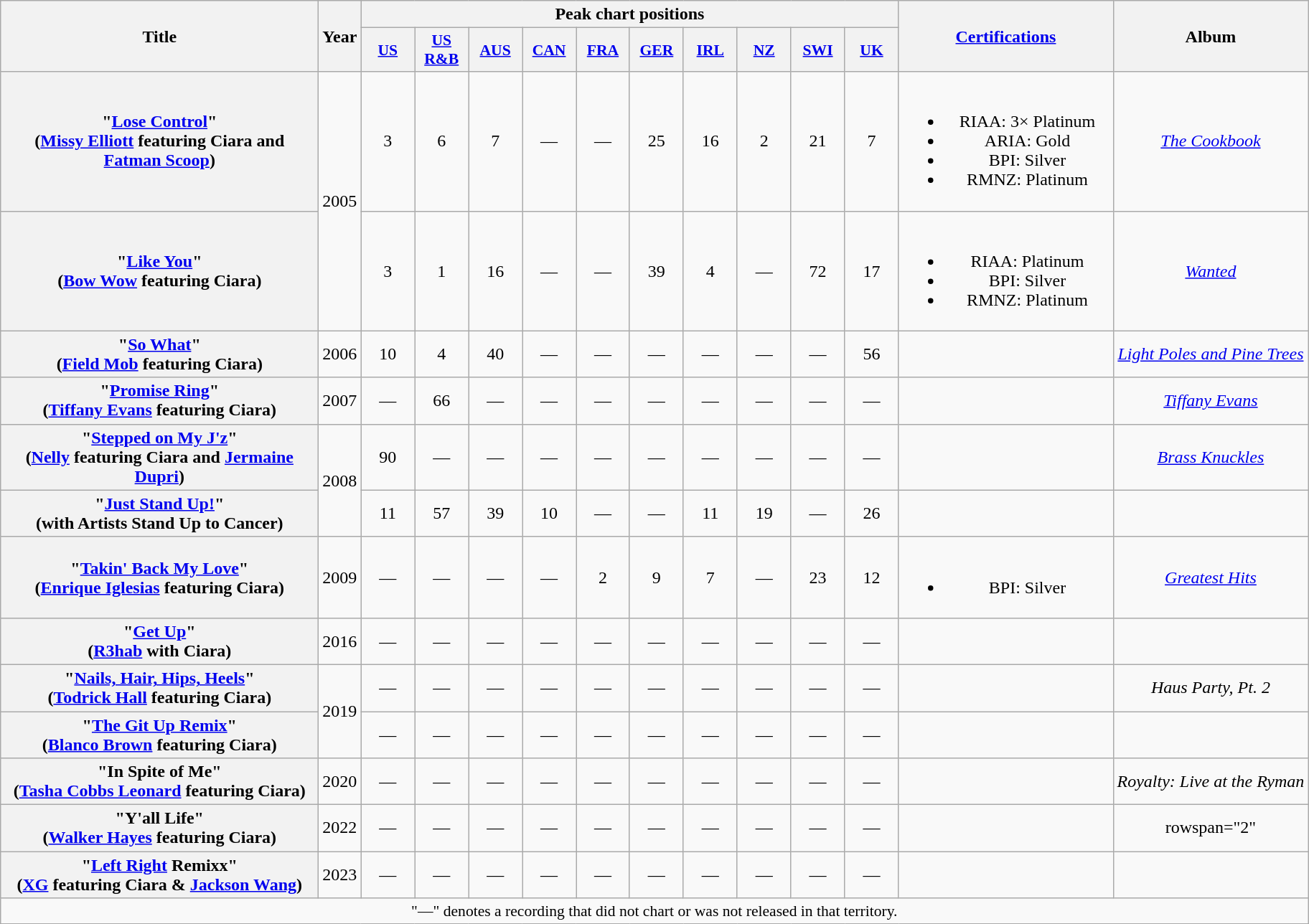<table class="wikitable plainrowheaders" style="text-align:center;">
<tr>
<th scope="col" rowspan="2" style="width:18em;">Title</th>
<th scope="col" rowspan="2">Year</th>
<th scope="col" colspan="10">Peak chart positions</th>
<th scope="col" rowspan="2" style="width:12em;"><a href='#'>Certifications</a></th>
<th scope="col" rowspan="2">Album</th>
</tr>
<tr>
<th scope="col" style="width:3em;font-size:90%;"><a href='#'>US</a><br></th>
<th scope="col" style="width:3em;font-size:90%;"><a href='#'>US R&B</a><br></th>
<th scope="col" style="width:3em;font-size:90%;"><a href='#'>AUS</a><br></th>
<th scope="col" style="width:3em;font-size:90%;"><a href='#'>CAN</a><br></th>
<th scope="col" style="width:3em;font-size:90%;"><a href='#'>FRA</a><br></th>
<th scope="col" style="width:3em;font-size:90%;"><a href='#'>GER</a><br></th>
<th scope="col" style="width:3em;font-size:90%;"><a href='#'>IRL</a><br></th>
<th scope="col" style="width:3em;font-size:90%;"><a href='#'>NZ</a><br></th>
<th scope="col" style="width:3em;font-size:90%;"><a href='#'>SWI</a><br></th>
<th scope="col" style="width:3em;font-size:90%;"><a href='#'>UK</a><br></th>
</tr>
<tr>
<th scope="row">"<a href='#'>Lose Control</a>"<br><span>(<a href='#'>Missy Elliott</a> featuring Ciara and <a href='#'>Fatman Scoop</a>)</span></th>
<td rowspan="2">2005</td>
<td>3</td>
<td>6</td>
<td>7</td>
<td>—</td>
<td>—</td>
<td>25</td>
<td>16</td>
<td>2</td>
<td>21</td>
<td>7</td>
<td><br><ul><li>RIAA: 3× Platinum</li><li>ARIA: Gold</li><li>BPI: Silver</li><li>RMNZ: Platinum</li></ul></td>
<td><em><a href='#'>The Cookbook</a></em></td>
</tr>
<tr>
<th scope="row">"<a href='#'>Like You</a>"<br><span>(<a href='#'>Bow Wow</a> featuring Ciara)</span></th>
<td>3</td>
<td>1</td>
<td>16</td>
<td>—</td>
<td>—</td>
<td>39</td>
<td>4</td>
<td>—</td>
<td>72</td>
<td>17</td>
<td><br><ul><li>RIAA: Platinum</li><li>BPI: Silver</li><li>RMNZ: Platinum</li></ul></td>
<td><em><a href='#'>Wanted</a></em></td>
</tr>
<tr>
<th scope="row">"<a href='#'>So What</a>"<br><span>(<a href='#'>Field Mob</a> featuring Ciara)</span></th>
<td>2006</td>
<td>10</td>
<td>4</td>
<td>40</td>
<td>—</td>
<td>—</td>
<td>—</td>
<td>—</td>
<td>—</td>
<td>—</td>
<td>56</td>
<td></td>
<td><em><a href='#'>Light Poles and Pine Trees</a></em></td>
</tr>
<tr>
<th scope="row">"<a href='#'>Promise Ring</a>"<br><span>(<a href='#'>Tiffany Evans</a> featuring Ciara)</span></th>
<td>2007</td>
<td>—</td>
<td>66</td>
<td>—</td>
<td>—</td>
<td>—</td>
<td>—</td>
<td>—</td>
<td>—</td>
<td>—</td>
<td>—</td>
<td></td>
<td><em><a href='#'>Tiffany Evans</a></em></td>
</tr>
<tr>
<th scope="row">"<a href='#'>Stepped on My J'z</a>"<br><span>(<a href='#'>Nelly</a> featuring Ciara and <a href='#'>Jermaine Dupri</a>)</span></th>
<td rowspan="2">2008</td>
<td>90</td>
<td>—</td>
<td>—</td>
<td>—</td>
<td>—</td>
<td>—</td>
<td>—</td>
<td>—</td>
<td>—</td>
<td>—</td>
<td></td>
<td><em><a href='#'>Brass Knuckles</a></em></td>
</tr>
<tr>
<th scope="row">"<a href='#'>Just Stand Up!</a>"<br><span>(with Artists Stand Up to Cancer)</span></th>
<td>11</td>
<td>57</td>
<td>39</td>
<td>10</td>
<td>—</td>
<td>—</td>
<td>11</td>
<td>19</td>
<td>—</td>
<td>26</td>
<td></td>
<td></td>
</tr>
<tr>
<th scope="row">"<a href='#'>Takin' Back My Love</a>"<br><span>(<a href='#'>Enrique Iglesias</a> featuring Ciara)</span></th>
<td>2009</td>
<td>—</td>
<td>—</td>
<td>—</td>
<td>—</td>
<td>2</td>
<td>9</td>
<td>7</td>
<td>—</td>
<td>23</td>
<td>12</td>
<td><br><ul><li>BPI: Silver</li></ul></td>
<td><em><a href='#'>Greatest Hits</a></em></td>
</tr>
<tr>
<th scope="row">"<a href='#'>Get Up</a>"<br><span>(<a href='#'>R3hab</a> with Ciara)</span></th>
<td>2016</td>
<td>—</td>
<td>—</td>
<td>—</td>
<td>—</td>
<td>—</td>
<td>—</td>
<td>—</td>
<td>—</td>
<td>—</td>
<td>—</td>
<td></td>
<td></td>
</tr>
<tr>
<th scope="row">"<a href='#'>Nails, Hair, Hips, Heels</a>"<br><span>(<a href='#'>Todrick Hall</a> featuring Ciara)</span></th>
<td rowspan="2">2019</td>
<td>—</td>
<td>—</td>
<td>—</td>
<td>—</td>
<td>—</td>
<td>—</td>
<td>—</td>
<td>—</td>
<td>—</td>
<td>—</td>
<td></td>
<td><em>Haus Party, Pt. 2</em></td>
</tr>
<tr>
<th scope="row">"<a href='#'>The Git Up Remix</a>"<br><span>(<a href='#'>Blanco Brown</a> featuring Ciara)</span></th>
<td>—</td>
<td>—</td>
<td>—</td>
<td>—</td>
<td>—</td>
<td>—</td>
<td>—</td>
<td>—</td>
<td>—</td>
<td>—</td>
<td></td>
<td></td>
</tr>
<tr>
<th scope="row">"In Spite of Me"<br><span>(<a href='#'>Tasha Cobbs Leonard</a> featuring Ciara)</span></th>
<td>2020</td>
<td>—</td>
<td>—</td>
<td>—</td>
<td>—</td>
<td>—</td>
<td>—</td>
<td>—</td>
<td>—</td>
<td>—</td>
<td>—</td>
<td></td>
<td><em>Royalty: Live at the Ryman</em></td>
</tr>
<tr>
<th scope="row">"Y'all Life"<br><span>(<a href='#'>Walker Hayes</a> featuring Ciara)</span></th>
<td>2022</td>
<td>—</td>
<td>—</td>
<td>—</td>
<td>—</td>
<td>—</td>
<td>—</td>
<td>—</td>
<td>—</td>
<td>—</td>
<td>—</td>
<td></td>
<td>rowspan="2" </td>
</tr>
<tr>
<th scope="row">"<a href='#'>Left Right</a> Remixx"<br><span>(<a href='#'>XG</a> featuring Ciara & <a href='#'>Jackson Wang</a>)</span></th>
<td>2023</td>
<td>—</td>
<td>—</td>
<td>—</td>
<td>—</td>
<td>—</td>
<td>—</td>
<td>—</td>
<td>—</td>
<td>—</td>
<td>—</td>
<td></td>
</tr>
<tr>
<td colspan="14" style="font-size:90%">"—" denotes a recording that did not chart or was not released in that territory.</td>
</tr>
</table>
